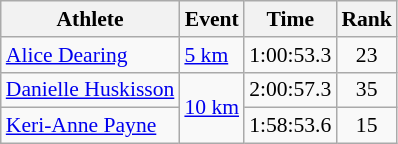<table class="wikitable" style="font-size:90%;">
<tr>
<th>Athlete</th>
<th>Event</th>
<th>Time</th>
<th>Rank</th>
</tr>
<tr align=center>
<td align=left><a href='#'>Alice Dearing</a></td>
<td align=left><a href='#'>5 km</a></td>
<td>1:00:53.3</td>
<td>23</td>
</tr>
<tr align=center>
<td align=left><a href='#'>Danielle Huskisson</a></td>
<td align=left rowspan=2><a href='#'>10 km</a></td>
<td>2:00:57.3</td>
<td>35</td>
</tr>
<tr align=center>
<td align=left><a href='#'>Keri-Anne Payne</a></td>
<td>1:58:53.6</td>
<td>15</td>
</tr>
</table>
